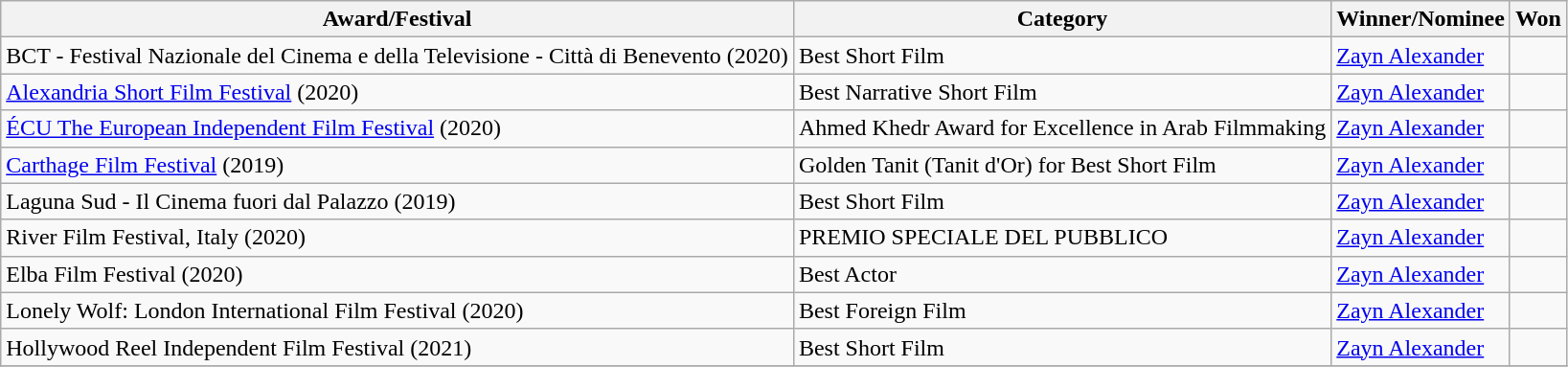<table class="wikitable">
<tr>
<th>Award/Festival</th>
<th>Category</th>
<th>Winner/Nominee</th>
<th>Won</th>
</tr>
<tr>
<td>BCT - Festival Nazionale del Cinema e della Televisione - Città di Benevento (2020)</td>
<td>Best Short Film</td>
<td><a href='#'>Zayn Alexander</a></td>
<td></td>
</tr>
<tr>
<td><a href='#'>Alexandria Short Film Festival</a> (2020)</td>
<td>Best Narrative Short Film</td>
<td><a href='#'>Zayn Alexander</a></td>
<td></td>
</tr>
<tr>
<td><a href='#'>ÉCU The European Independent Film Festival</a> (2020)</td>
<td>Ahmed Khedr Award for Excellence in Arab Filmmaking</td>
<td><a href='#'>Zayn Alexander</a></td>
<td></td>
</tr>
<tr>
<td><a href='#'>Carthage Film Festival</a> (2019)</td>
<td>Golden Tanit (Tanit d'Or) for Best Short Film</td>
<td><a href='#'>Zayn Alexander</a></td>
<td></td>
</tr>
<tr>
<td>Laguna Sud - Il Cinema fuori dal Palazzo (2019)</td>
<td>Best Short Film</td>
<td><a href='#'>Zayn Alexander</a></td>
<td></td>
</tr>
<tr>
<td>River Film Festival, Italy (2020)</td>
<td>PREMIO SPECIALE DEL PUBBLICO</td>
<td><a href='#'>Zayn Alexander</a></td>
<td></td>
</tr>
<tr>
<td>Elba Film Festival (2020)</td>
<td>Best Actor</td>
<td><a href='#'>Zayn Alexander</a></td>
<td></td>
</tr>
<tr>
<td>Lonely Wolf: London International Film Festival (2020)</td>
<td>Best Foreign Film</td>
<td><a href='#'>Zayn Alexander</a></td>
<td></td>
</tr>
<tr>
<td>Hollywood Reel Independent Film Festival (2021)</td>
<td>Best Short Film</td>
<td><a href='#'>Zayn Alexander</a></td>
<td></td>
</tr>
<tr>
</tr>
</table>
